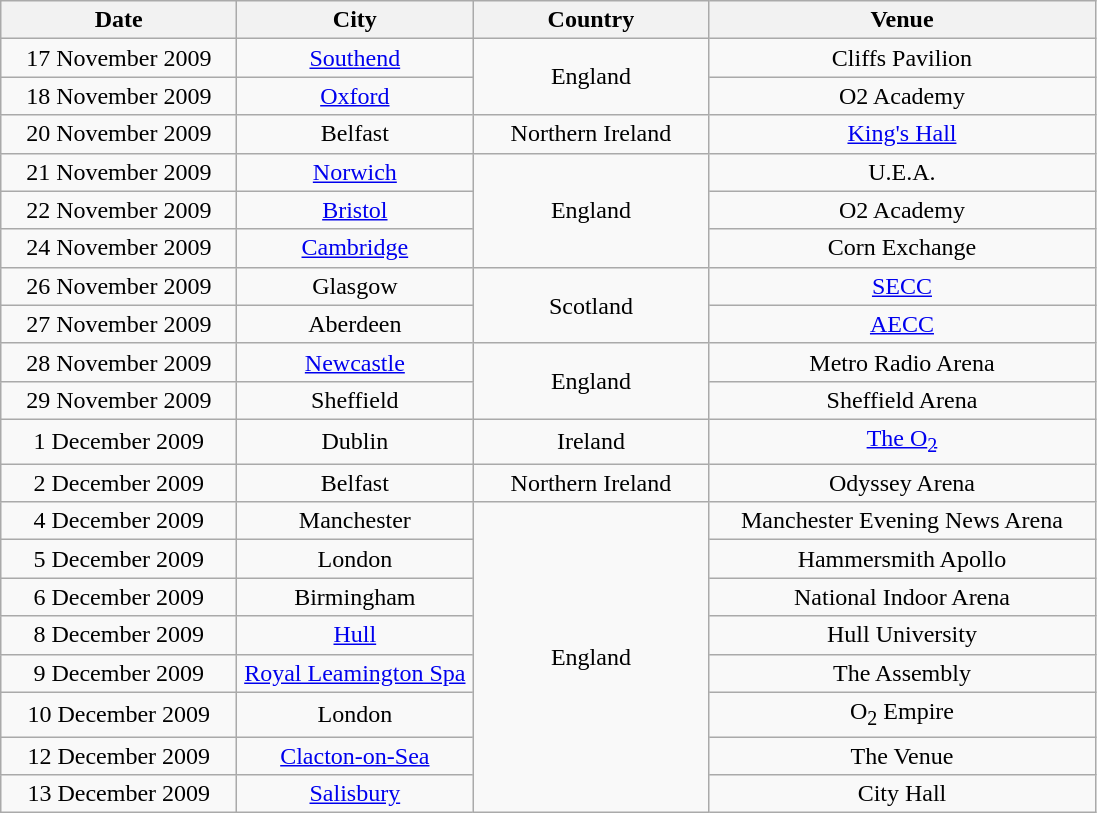<table class="wikitable" style="text-align:center;">
<tr>
<th style="width:150px;">Date</th>
<th style="width:150px;">City</th>
<th style="width:150px;">Country</th>
<th style="width:250px;">Venue</th>
</tr>
<tr>
<td>17 November 2009</td>
<td><a href='#'>Southend</a></td>
<td rowspan="2">England</td>
<td>Cliffs Pavilion</td>
</tr>
<tr>
<td>18 November 2009</td>
<td><a href='#'>Oxford</a></td>
<td>O2 Academy</td>
</tr>
<tr>
<td>20 November 2009</td>
<td>Belfast</td>
<td>Northern Ireland</td>
<td><a href='#'>King's Hall</a></td>
</tr>
<tr>
<td>21 November 2009</td>
<td><a href='#'>Norwich</a></td>
<td rowspan="3">England</td>
<td>U.E.A.</td>
</tr>
<tr>
<td>22 November 2009</td>
<td><a href='#'>Bristol</a></td>
<td>O2 Academy</td>
</tr>
<tr>
<td>24 November 2009</td>
<td><a href='#'>Cambridge</a></td>
<td>Corn Exchange</td>
</tr>
<tr>
<td>26 November 2009</td>
<td>Glasgow</td>
<td rowspan="2">Scotland</td>
<td><a href='#'>SECC</a></td>
</tr>
<tr>
<td>27 November 2009</td>
<td>Aberdeen</td>
<td><a href='#'>AECC</a></td>
</tr>
<tr>
<td>28 November 2009</td>
<td><a href='#'>Newcastle</a></td>
<td rowspan="2">England</td>
<td>Metro Radio Arena</td>
</tr>
<tr>
<td>29 November 2009</td>
<td>Sheffield</td>
<td>Sheffield Arena</td>
</tr>
<tr>
<td>1 December 2009</td>
<td>Dublin</td>
<td>Ireland</td>
<td><a href='#'>The O<sub>2</sub></a></td>
</tr>
<tr>
<td>2 December 2009</td>
<td>Belfast</td>
<td>Northern Ireland</td>
<td>Odyssey Arena</td>
</tr>
<tr>
<td>4 December 2009</td>
<td>Manchester</td>
<td rowspan="8">England</td>
<td>Manchester Evening News Arena</td>
</tr>
<tr>
<td>5 December 2009</td>
<td>London</td>
<td>Hammersmith Apollo</td>
</tr>
<tr>
<td>6 December 2009</td>
<td>Birmingham</td>
<td>National Indoor Arena</td>
</tr>
<tr>
<td>8 December 2009</td>
<td><a href='#'>Hull</a></td>
<td>Hull University</td>
</tr>
<tr>
<td>9 December 2009</td>
<td><a href='#'>Royal Leamington Spa</a></td>
<td>The Assembly</td>
</tr>
<tr>
<td>10 December 2009</td>
<td>London</td>
<td>O<sub>2</sub> Empire</td>
</tr>
<tr>
<td>12 December 2009</td>
<td><a href='#'>Clacton-on-Sea</a></td>
<td>The Venue</td>
</tr>
<tr>
<td>13 December 2009</td>
<td><a href='#'>Salisbury</a></td>
<td>City Hall</td>
</tr>
</table>
